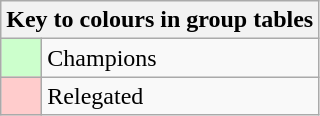<table class="wikitable" style="text-align: center;">
<tr>
<th colspan="2">Key to colours in group tables</th>
</tr>
<tr>
<td style="background:#ccffcc; width:20px;"></td>
<td align="left">Champions</td>
</tr>
<tr>
<td style="background:#fcc; width:20px;"></td>
<td align="left">Relegated</td>
</tr>
</table>
